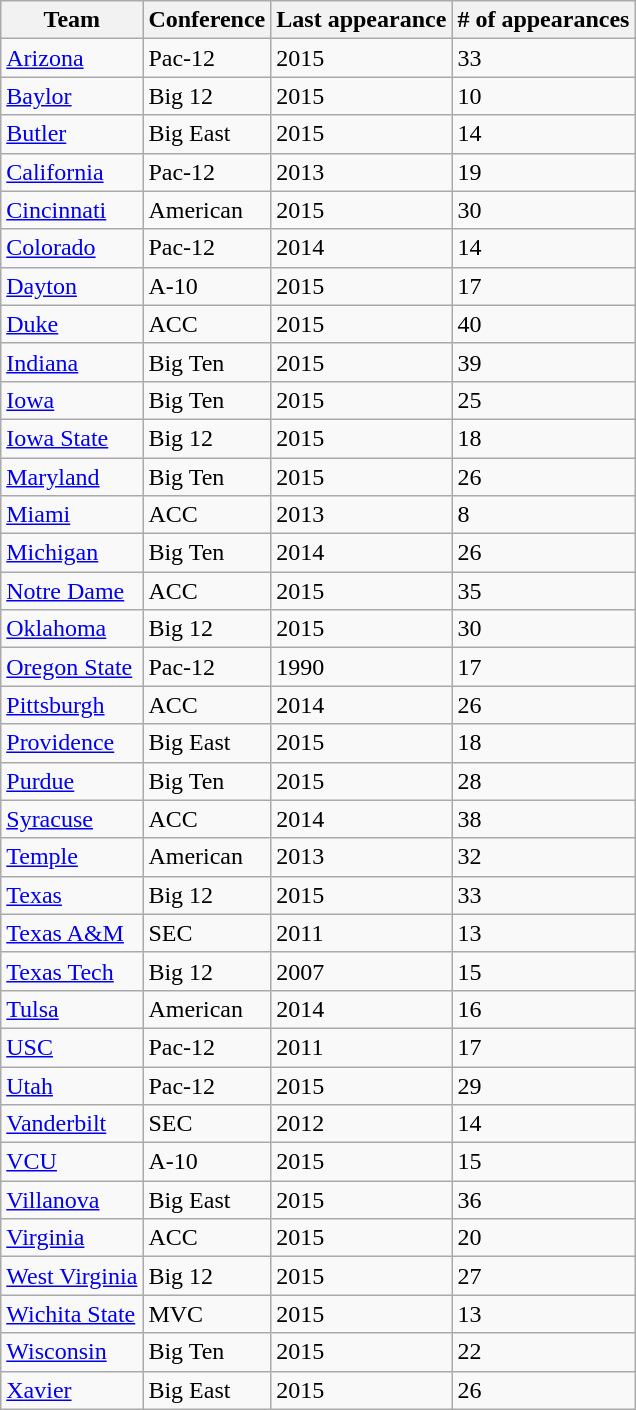<table class="wikitable sortable">
<tr>
<th>Team</th>
<th>Conference</th>
<th>Last appearance</th>
<th># of appearances</th>
</tr>
<tr>
<td><a href='#'>Arizona</a></td>
<td>Pac-12</td>
<td>2015</td>
<td>33</td>
</tr>
<tr>
<td><a href='#'>Baylor</a></td>
<td>Big 12</td>
<td>2015</td>
<td>10</td>
</tr>
<tr>
<td><a href='#'>Butler</a></td>
<td>Big East</td>
<td>2015</td>
<td>14</td>
</tr>
<tr>
<td><a href='#'>California</a></td>
<td>Pac-12</td>
<td>2013</td>
<td>19</td>
</tr>
<tr>
<td><a href='#'>Cincinnati</a></td>
<td>American</td>
<td>2015</td>
<td>30</td>
</tr>
<tr>
<td><a href='#'>Colorado</a></td>
<td>Pac-12</td>
<td>2014</td>
<td>14</td>
</tr>
<tr>
<td><a href='#'>Dayton</a></td>
<td>A-10</td>
<td>2015</td>
<td>17</td>
</tr>
<tr>
<td><a href='#'>Duke</a></td>
<td>ACC</td>
<td>2015</td>
<td>40</td>
</tr>
<tr>
<td><a href='#'>Indiana</a></td>
<td>Big Ten</td>
<td>2015</td>
<td>39</td>
</tr>
<tr>
<td><a href='#'>Iowa</a></td>
<td>Big Ten</td>
<td>2015</td>
<td>25</td>
</tr>
<tr>
<td><a href='#'>Iowa State</a></td>
<td>Big 12</td>
<td>2015</td>
<td>18</td>
</tr>
<tr>
<td><a href='#'>Maryland</a></td>
<td>Big Ten</td>
<td>2015</td>
<td>26</td>
</tr>
<tr>
<td><a href='#'>Miami</a></td>
<td>ACC</td>
<td>2013</td>
<td>8</td>
</tr>
<tr>
<td><a href='#'>Michigan</a></td>
<td>Big Ten</td>
<td>2014</td>
<td>26</td>
</tr>
<tr>
<td><a href='#'>Notre Dame</a></td>
<td>ACC</td>
<td>2015</td>
<td>35</td>
</tr>
<tr>
<td><a href='#'>Oklahoma</a></td>
<td>Big 12</td>
<td>2015</td>
<td>30</td>
</tr>
<tr>
<td><a href='#'>Oregon State</a></td>
<td>Pac-12</td>
<td>1990</td>
<td>17</td>
</tr>
<tr>
<td><a href='#'>Pittsburgh</a></td>
<td>ACC</td>
<td>2014</td>
<td>26</td>
</tr>
<tr>
<td><a href='#'>Providence</a></td>
<td>Big East</td>
<td>2015</td>
<td>18</td>
</tr>
<tr>
<td><a href='#'>Purdue</a></td>
<td>Big Ten</td>
<td>2015</td>
<td>28</td>
</tr>
<tr>
<td><a href='#'>Syracuse</a></td>
<td>ACC</td>
<td>2014</td>
<td>38</td>
</tr>
<tr>
<td><a href='#'>Temple</a></td>
<td>American</td>
<td>2013</td>
<td>32</td>
</tr>
<tr>
<td><a href='#'>Texas</a></td>
<td>Big 12</td>
<td>2015</td>
<td>33</td>
</tr>
<tr>
<td><a href='#'>Texas A&M</a></td>
<td>SEC</td>
<td>2011</td>
<td>13</td>
</tr>
<tr>
<td><a href='#'>Texas Tech</a></td>
<td>Big 12</td>
<td>2007</td>
<td>15</td>
</tr>
<tr>
<td><a href='#'>Tulsa</a></td>
<td>American</td>
<td>2014</td>
<td>16</td>
</tr>
<tr>
<td><a href='#'>USC</a></td>
<td>Pac-12</td>
<td>2011</td>
<td>17</td>
</tr>
<tr>
<td><a href='#'>Utah</a></td>
<td>Pac-12</td>
<td>2015</td>
<td>29</td>
</tr>
<tr>
<td><a href='#'>Vanderbilt</a></td>
<td>SEC</td>
<td>2012</td>
<td>14</td>
</tr>
<tr>
<td><a href='#'>VCU</a></td>
<td>A-10</td>
<td>2015</td>
<td>15</td>
</tr>
<tr>
<td><a href='#'>Villanova</a></td>
<td>Big East</td>
<td>2015</td>
<td>36</td>
</tr>
<tr>
<td><a href='#'>Virginia</a></td>
<td>ACC</td>
<td>2015</td>
<td>20</td>
</tr>
<tr>
<td><a href='#'>West Virginia</a></td>
<td>Big 12</td>
<td>2015</td>
<td>27</td>
</tr>
<tr>
<td><a href='#'>Wichita State</a></td>
<td>MVC</td>
<td>2015</td>
<td>13</td>
</tr>
<tr>
<td><a href='#'>Wisconsin</a></td>
<td>Big Ten</td>
<td>2015</td>
<td>22</td>
</tr>
<tr>
<td><a href='#'>Xavier</a></td>
<td>Big East</td>
<td>2015</td>
<td>26</td>
</tr>
</table>
